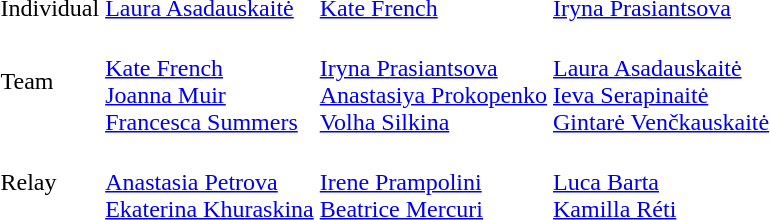<table>
<tr>
<td>Individual</td>
<td> <a href='#'>Laura Asadauskaitė</a></td>
<td> <a href='#'>Kate French</a></td>
<td> <a href='#'>Iryna Prasiantsova</a></td>
</tr>
<tr>
<td>Team</td>
<td><br><a href='#'>Kate French</a><br><a href='#'>Joanna Muir</a><br><a href='#'>Francesca Summers</a></td>
<td><br><a href='#'>Iryna Prasiantsova</a><br><a href='#'>Anastasiya Prokopenko</a><br><a href='#'>Volha Silkina</a></td>
<td><br><a href='#'>Laura Asadauskaitė</a><br><a href='#'>Ieva Serapinaitė</a><br><a href='#'>Gintarė Venčkauskaitė</a></td>
</tr>
<tr>
<td>Relay</td>
<td><br><a href='#'>Anastasia Petrova</a><br><a href='#'>Ekaterina Khuraskina</a></td>
<td><br><a href='#'>Irene Prampolini</a><br><a href='#'>Beatrice Mercuri</a></td>
<td><br><a href='#'>Luca Barta</a><br><a href='#'>Kamilla Réti</a></td>
</tr>
</table>
